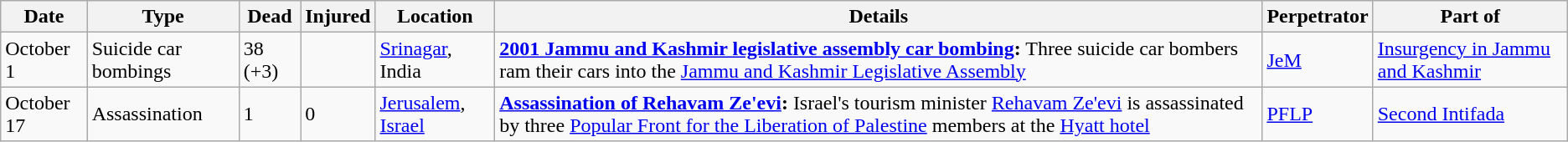<table class="wikitable sortable">
<tr>
<th>Date</th>
<th>Type</th>
<th>Dead</th>
<th>Injured</th>
<th>Location</th>
<th>Details</th>
<th>Perpetrator</th>
<th>Part of</th>
</tr>
<tr>
<td>October 1</td>
<td>Suicide car bombings</td>
<td>38 (+3)</td>
<td></td>
<td><a href='#'>Srinagar</a>, India</td>
<td><strong> <a href='#'>2001 Jammu and Kashmir legislative assembly car bombing</a>:</strong> Three suicide car bombers ram their cars into the <a href='#'>Jammu and Kashmir Legislative Assembly</a></td>
<td><a href='#'>JeM</a></td>
<td><a href='#'>Insurgency in Jammu and Kashmir</a></td>
</tr>
<tr>
<td>October 17</td>
<td>Assassination</td>
<td>1</td>
<td>0</td>
<td><a href='#'>Jerusalem</a>, <a href='#'>Israel</a></td>
<td><strong><a href='#'>Assassination of Rehavam Ze'evi</a>:</strong> Israel's tourism minister <a href='#'>Rehavam Ze'evi</a> is assassinated by three <a href='#'>Popular Front for the Liberation of Palestine</a> members at the <a href='#'>Hyatt hotel</a></td>
<td><a href='#'>PFLP</a></td>
<td><a href='#'>Second Intifada</a></td>
</tr>
</table>
